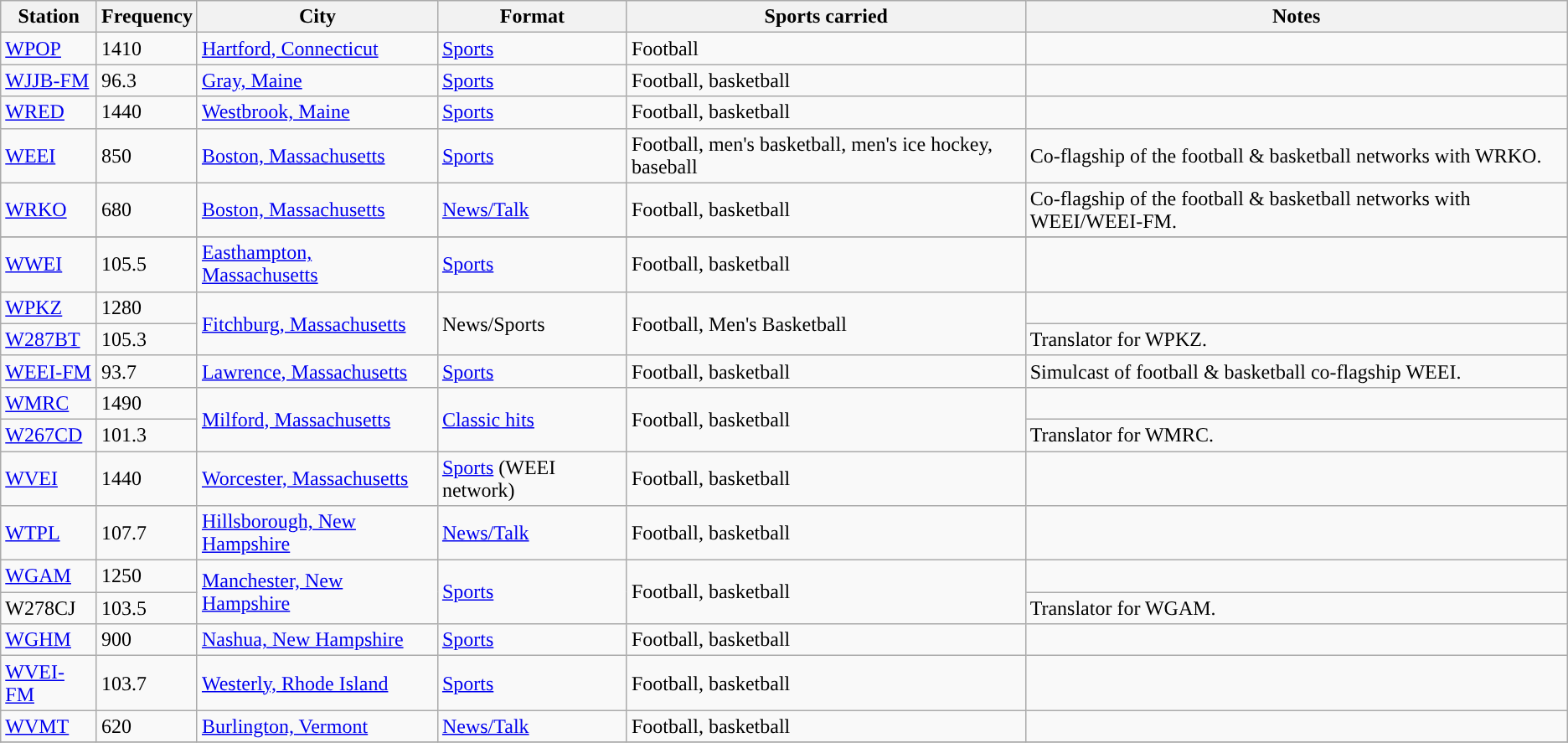<table class="wikitable sortable">
<tr>
<th>Station</th>
<th>Frequency</th>
<th>City</th>
<th>Format</th>
<th>Sports carried</th>
<th>Notes</th>
</tr>
<tr>
<td><a href='#'>WPOP</a></td>
<td data-sort-value=001410>1410</td>
<td><a href='#'>Hartford, Connecticut</a></td>
<td><a href='#'>Sports</a></td>
<td>Football</td>
<td></td>
</tr>
<tr>
<td><a href='#'>WJJB-FM</a></td>
<td data-sort-value=096300>96.3</td>
<td><a href='#'>Gray, Maine</a></td>
<td><a href='#'>Sports</a></td>
<td>Football, basketball</td>
<td></td>
</tr>
<tr>
<td><a href='#'>WRED</a></td>
<td data-sort-value=001440>1440</td>
<td><a href='#'>Westbrook, Maine</a></td>
<td><a href='#'>Sports</a></td>
<td>Football, basketball</td>
<td></td>
</tr>
<tr>
<td><a href='#'>WEEI</a></td>
<td data-sort-value=000850>850</td>
<td><a href='#'>Boston, Massachusetts</a></td>
<td><a href='#'>Sports</a></td>
<td>Football, men's basketball, men's ice hockey, baseball</td>
<td>Co-flagship of the football & basketball networks with WRKO.</td>
</tr>
<tr>
<td><a href='#'>WRKO</a></td>
<td data-sort-value=000680>680</td>
<td><a href='#'>Boston, Massachusetts</a></td>
<td><a href='#'>News/Talk</a></td>
<td>Football, basketball</td>
<td>Co-flagship of the football & basketball networks with WEEI/WEEI-FM.</td>
</tr>
<tr>
</tr>
<tr>
<td><a href='#'>WWEI</a></td>
<td data-sort-value=105500>105.5</td>
<td><a href='#'>Easthampton, Massachusetts</a></td>
<td><a href='#'>Sports</a></td>
<td>Football, basketball</td>
<td></td>
</tr>
<tr>
<td><a href='#'>WPKZ</a></td>
<td data-sort-value=001280>1280</td>
<td rowspan=2><a href='#'>Fitchburg, Massachusetts</a></td>
<td rowspan=2>News/Sports</td>
<td rowspan=2>Football, Men's Basketball</td>
<td></td>
</tr>
<tr>
<td><a href='#'>W287BT</a></td>
<td data-sort-value=105390>105.3</td>
<td>Translator for WPKZ.</td>
</tr>
<tr>
<td><a href='#'>WEEI-FM</a></td>
<td data-sort-value=093700>93.7</td>
<td><a href='#'>Lawrence, Massachusetts</a></td>
<td><a href='#'>Sports</a></td>
<td>Football, basketball</td>
<td>Simulcast of football & basketball co-flagship WEEI.</td>
</tr>
<tr>
<td><a href='#'>WMRC</a></td>
<td data-sort-value=001490>1490</td>
<td rowspan=2><a href='#'>Milford, Massachusetts</a></td>
<td rowspan=2><a href='#'>Classic hits</a></td>
<td rowspan=2>Football, basketball</td>
<td></td>
</tr>
<tr>
<td><a href='#'>W267CD</a></td>
<td data-sort-value=101390>101.3</td>
<td>Translator for WMRC.</td>
</tr>
<tr>
<td><a href='#'>WVEI</a></td>
<td data-sort-value=001440>1440</td>
<td><a href='#'>Worcester, Massachusetts</a></td>
<td><a href='#'>Sports</a> (WEEI network)</td>
<td>Football, basketball</td>
<td></td>
</tr>
<tr>
<td><a href='#'>WTPL</a></td>
<td data-sort-value=107700>107.7</td>
<td><a href='#'>Hillsborough, New Hampshire</a></td>
<td><a href='#'>News/Talk</a></td>
<td>Football, basketball</td>
<td></td>
</tr>
<tr>
<td><a href='#'>WGAM</a></td>
<td data-sort-value=001250>1250</td>
<td rowspan=2><a href='#'>Manchester, New Hampshire</a></td>
<td rowspan=2><a href='#'>Sports</a></td>
<td rowspan=2>Football, basketball</td>
<td></td>
</tr>
<tr>
<td>W278CJ</td>
<td data-sort-value=103590>103.5</td>
<td>Translator for WGAM.</td>
</tr>
<tr>
<td><a href='#'>WGHM</a></td>
<td data-sort-value=000900>900</td>
<td><a href='#'>Nashua, New Hampshire</a></td>
<td><a href='#'>Sports</a></td>
<td>Football, basketball</td>
<td></td>
</tr>
<tr>
<td><a href='#'>WVEI-FM</a></td>
<td data-sort-value=103700>103.7</td>
<td><a href='#'>Westerly, Rhode Island</a></td>
<td><a href='#'>Sports</a></td>
<td>Football, basketball</td>
<td></td>
</tr>
<tr>
<td><a href='#'>WVMT</a></td>
<td data-sort-value=000620>620</td>
<td><a href='#'>Burlington, Vermont</a></td>
<td><a href='#'>News/Talk</a></td>
<td>Football, basketball</td>
<td></td>
</tr>
<tr>
</tr>
</table>
